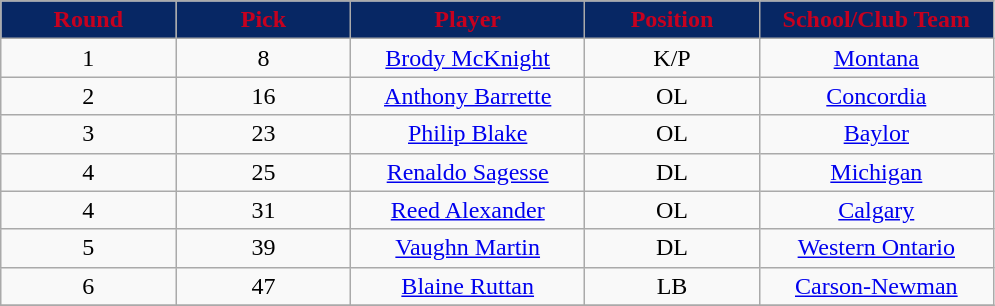<table class="wikitable sortable">
<tr>
<th style="background:#072764;color:#c6011f;" width="15%">Round</th>
<th style="background:#072764;color:#c6011f;" width="15%">Pick</th>
<th style="background:#072764;color:#c6011f;" width="20%">Player</th>
<th style="background:#072764;color:#c6011f;" width="15%">Position</th>
<th style="background:#072764;color:#c6011f;" width="20%">School/Club Team</th>
</tr>
<tr align="center">
<td align=center>1</td>
<td>8</td>
<td><a href='#'>Brody McKnight</a></td>
<td>K/P</td>
<td><a href='#'>Montana</a></td>
</tr>
<tr align="center">
<td align=center>2</td>
<td>16</td>
<td><a href='#'>Anthony Barrette</a></td>
<td>OL</td>
<td><a href='#'>Concordia</a></td>
</tr>
<tr align="center">
<td align=center>3</td>
<td>23</td>
<td><a href='#'>Philip Blake</a></td>
<td>OL</td>
<td><a href='#'>Baylor</a></td>
</tr>
<tr align="center">
<td align=center>4</td>
<td>25</td>
<td><a href='#'>Renaldo Sagesse</a></td>
<td>DL</td>
<td><a href='#'>Michigan</a></td>
</tr>
<tr align="center">
<td align=center>4</td>
<td>31</td>
<td><a href='#'>Reed Alexander</a></td>
<td>OL</td>
<td><a href='#'>Calgary</a></td>
</tr>
<tr align="center">
<td align=center>5</td>
<td>39</td>
<td><a href='#'>Vaughn Martin</a></td>
<td>DL</td>
<td><a href='#'>Western Ontario</a></td>
</tr>
<tr align="center">
<td align=center>6</td>
<td>47</td>
<td><a href='#'>Blaine Ruttan</a></td>
<td>LB</td>
<td><a href='#'>Carson-Newman</a></td>
</tr>
<tr>
</tr>
</table>
